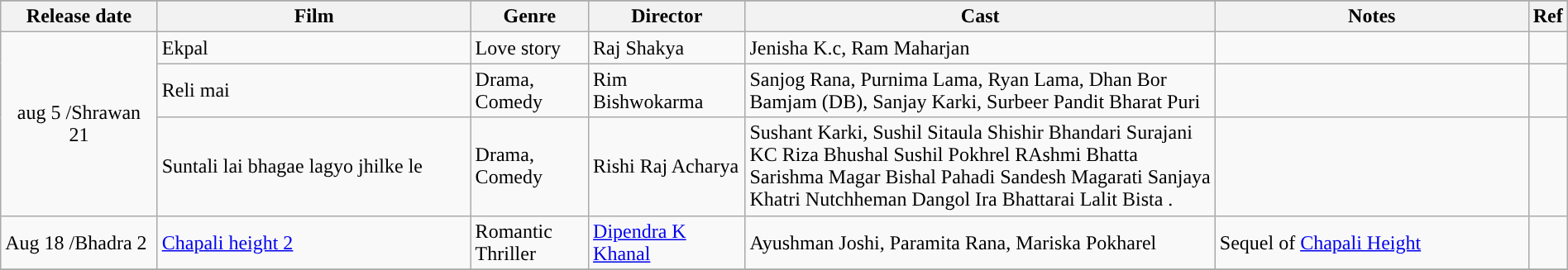<table class="wikitable sortable" style="width:100%">
<tr shor>
</tr>
<tr>
<th style="width:10%;">Release date</th>
<th style="width:20%;">Film</th>
<th !style="width:10%;">Genre</th>
<th style="width:10%;">Director</th>
<th style="width:30%;">Cast</th>
<th style="width:20%;">Notes</th>
<th style="width:2%;">Ref</th>
</tr>
<tr>
<td rowspan="3" style="text-align:center;">aug 5 /Shrawan 21</td>
<td>Ekpal</td>
<td>Love story</td>
<td>Raj Shakya</td>
<td>Jenisha K.c, Ram Maharjan</td>
<td></td>
<td></td>
</tr>
<tr>
<td>Reli mai</td>
<td>Drama, Comedy</td>
<td>Rim Bishwokarma</td>
<td>Sanjog Rana, Purnima Lama, Ryan Lama, Dhan Bor Bamjam (DB), Sanjay Karki, Surbeer Pandit Bharat Puri</td>
<td></td>
<td></td>
</tr>
<tr>
<td>Suntali lai bhagae lagyo jhilke le</td>
<td>Drama, Comedy</td>
<td>Rishi Raj Acharya</td>
<td>Sushant Karki, Sushil Sitaula Shishir Bhandari Surajani KC Riza Bhushal Sushil Pokhrel RAshmi Bhatta Sarishma Magar Bishal Pahadi Sandesh Magarati Sanjaya Khatri Nutchheman Dangol Ira Bhattarai Lalit Bista .</td>
<td></td>
<td></td>
</tr>
<tr>
<td>Aug 18 /Bhadra 2</td>
<td><a href='#'>Chapali height 2</a></td>
<td>Romantic Thriller</td>
<td><a href='#'>Dipendra K Khanal</a></td>
<td>Ayushman Joshi, Paramita Rana, Mariska Pokharel</td>
<td>Sequel of <a href='#'>Chapali Height</a></td>
<td></td>
</tr>
<tr>
</tr>
</table>
